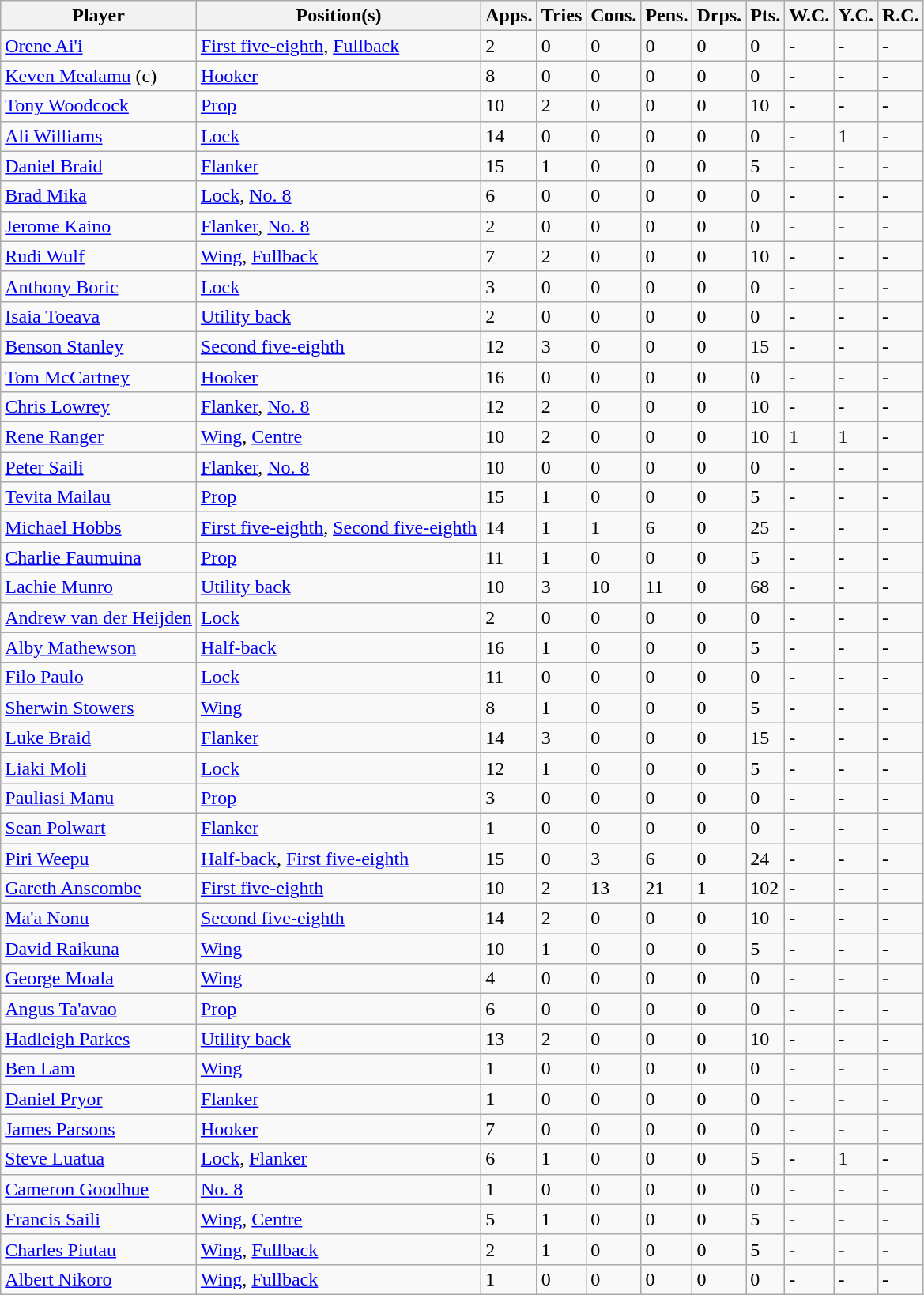<table class="wikitable sortable collapsible">
<tr>
<th scope="col">Player</th>
<th scope="col">Position(s)</th>
<th scope="col">Apps.</th>
<th scope="col">Tries</th>
<th scope="col">Cons.</th>
<th scope="col">Pens.</th>
<th scope="col">Drps.</th>
<th scope="col">Pts.</th>
<th scope="col">W.C.</th>
<th scope="col">Y.C.</th>
<th scope="col">R.C.</th>
</tr>
<tr>
<td> <a href='#'>Orene Ai'i</a></td>
<td><a href='#'>First five-eighth</a>, <a href='#'>Fullback</a></td>
<td>2</td>
<td>0</td>
<td>0</td>
<td>0</td>
<td>0</td>
<td>0</td>
<td>-</td>
<td>-</td>
<td>-</td>
</tr>
<tr>
<td> <a href='#'>Keven Mealamu</a> (c)</td>
<td><a href='#'>Hooker</a></td>
<td>8</td>
<td>0</td>
<td>0</td>
<td>0</td>
<td>0</td>
<td>0</td>
<td>-</td>
<td>-</td>
<td>-</td>
</tr>
<tr>
<td> <a href='#'>Tony Woodcock</a></td>
<td><a href='#'>Prop</a></td>
<td>10</td>
<td>2</td>
<td>0</td>
<td>0</td>
<td>0</td>
<td>10</td>
<td>-</td>
<td>-</td>
<td>-</td>
</tr>
<tr>
<td> <a href='#'>Ali Williams</a></td>
<td><a href='#'>Lock</a></td>
<td>14</td>
<td>0</td>
<td>0</td>
<td>0</td>
<td>0</td>
<td>0</td>
<td>-</td>
<td>1</td>
<td>-</td>
</tr>
<tr>
<td> <a href='#'>Daniel Braid</a></td>
<td><a href='#'>Flanker</a></td>
<td>15</td>
<td>1</td>
<td>0</td>
<td>0</td>
<td>0</td>
<td>5</td>
<td>-</td>
<td>-</td>
<td>-</td>
</tr>
<tr>
<td> <a href='#'>Brad Mika</a></td>
<td><a href='#'>Lock</a>, <a href='#'>No. 8</a></td>
<td>6</td>
<td>0</td>
<td>0</td>
<td>0</td>
<td>0</td>
<td>0</td>
<td>-</td>
<td>-</td>
<td>-</td>
</tr>
<tr>
<td> <a href='#'>Jerome Kaino</a></td>
<td><a href='#'>Flanker</a>, <a href='#'>No. 8</a></td>
<td>2</td>
<td>0</td>
<td>0</td>
<td>0</td>
<td>0</td>
<td>0</td>
<td>-</td>
<td>-</td>
<td>-</td>
</tr>
<tr>
<td> <a href='#'>Rudi Wulf</a></td>
<td><a href='#'>Wing</a>, <a href='#'>Fullback</a></td>
<td>7</td>
<td>2</td>
<td>0</td>
<td>0</td>
<td>0</td>
<td>10</td>
<td>-</td>
<td>-</td>
<td>-</td>
</tr>
<tr>
<td> <a href='#'>Anthony Boric</a></td>
<td><a href='#'>Lock</a></td>
<td>3</td>
<td>0</td>
<td>0</td>
<td>0</td>
<td>0</td>
<td>0</td>
<td>-</td>
<td>-</td>
<td>-</td>
</tr>
<tr>
<td> <a href='#'>Isaia Toeava</a></td>
<td><a href='#'>Utility back</a></td>
<td>2</td>
<td>0</td>
<td>0</td>
<td>0</td>
<td>0</td>
<td>0</td>
<td>-</td>
<td>-</td>
<td>-</td>
</tr>
<tr>
<td> <a href='#'>Benson Stanley</a></td>
<td><a href='#'>Second five-eighth</a></td>
<td>12</td>
<td>3</td>
<td>0</td>
<td>0</td>
<td>0</td>
<td>15</td>
<td>-</td>
<td>-</td>
<td>-</td>
</tr>
<tr>
<td> <a href='#'>Tom McCartney</a></td>
<td><a href='#'>Hooker</a></td>
<td>16</td>
<td>0</td>
<td>0</td>
<td>0</td>
<td>0</td>
<td>0</td>
<td>-</td>
<td>-</td>
<td>-</td>
</tr>
<tr>
<td> <a href='#'>Chris Lowrey</a></td>
<td><a href='#'>Flanker</a>, <a href='#'>No. 8</a></td>
<td>12</td>
<td>2</td>
<td>0</td>
<td>0</td>
<td>0</td>
<td>10</td>
<td>-</td>
<td>-</td>
<td>-</td>
</tr>
<tr>
<td> <a href='#'>Rene Ranger</a></td>
<td><a href='#'>Wing</a>, <a href='#'>Centre</a></td>
<td>10</td>
<td>2</td>
<td>0</td>
<td>0</td>
<td>0</td>
<td>10</td>
<td>1</td>
<td>1</td>
<td>-</td>
</tr>
<tr>
<td> <a href='#'>Peter Saili</a></td>
<td><a href='#'>Flanker</a>, <a href='#'>No. 8</a></td>
<td>10</td>
<td>0</td>
<td>0</td>
<td>0</td>
<td>0</td>
<td>0</td>
<td>-</td>
<td>-</td>
<td>-</td>
</tr>
<tr>
<td> <a href='#'>Tevita Mailau</a></td>
<td><a href='#'>Prop</a></td>
<td>15</td>
<td>1</td>
<td>0</td>
<td>0</td>
<td>0</td>
<td>5</td>
<td>-</td>
<td>-</td>
<td>-</td>
</tr>
<tr>
<td> <a href='#'>Michael Hobbs</a></td>
<td><a href='#'>First five-eighth</a>, <a href='#'>Second five-eighth</a></td>
<td>14</td>
<td>1</td>
<td>1</td>
<td>6</td>
<td>0</td>
<td>25</td>
<td>-</td>
<td>-</td>
<td>-</td>
</tr>
<tr>
<td> <a href='#'>Charlie Faumuina</a></td>
<td><a href='#'>Prop</a></td>
<td>11</td>
<td>1</td>
<td>0</td>
<td>0</td>
<td>0</td>
<td>5</td>
<td>-</td>
<td>-</td>
<td>-</td>
</tr>
<tr>
<td> <a href='#'>Lachie Munro</a></td>
<td><a href='#'>Utility back</a></td>
<td>10</td>
<td>3</td>
<td>10</td>
<td>11</td>
<td>0</td>
<td>68</td>
<td>-</td>
<td>-</td>
<td>-</td>
</tr>
<tr>
<td> <a href='#'>Andrew van der Heijden</a></td>
<td><a href='#'>Lock</a></td>
<td>2</td>
<td>0</td>
<td>0</td>
<td>0</td>
<td>0</td>
<td>0</td>
<td>-</td>
<td>-</td>
<td>-</td>
</tr>
<tr>
<td> <a href='#'>Alby Mathewson</a></td>
<td><a href='#'>Half-back</a></td>
<td>16</td>
<td>1</td>
<td>0</td>
<td>0</td>
<td>0</td>
<td>5</td>
<td>-</td>
<td>-</td>
<td>-</td>
</tr>
<tr>
<td> <a href='#'>Filo Paulo</a></td>
<td><a href='#'>Lock</a></td>
<td>11</td>
<td>0</td>
<td>0</td>
<td>0</td>
<td>0</td>
<td>0</td>
<td>-</td>
<td>-</td>
<td>-</td>
</tr>
<tr>
<td> <a href='#'>Sherwin Stowers</a></td>
<td><a href='#'>Wing</a></td>
<td>8</td>
<td>1</td>
<td>0</td>
<td>0</td>
<td>0</td>
<td>5</td>
<td>-</td>
<td>-</td>
<td>-</td>
</tr>
<tr>
<td> <a href='#'>Luke Braid</a></td>
<td><a href='#'>Flanker</a></td>
<td>14</td>
<td>3</td>
<td>0</td>
<td>0</td>
<td>0</td>
<td>15</td>
<td>-</td>
<td>-</td>
<td>-</td>
</tr>
<tr>
<td> <a href='#'>Liaki Moli</a></td>
<td><a href='#'>Lock</a></td>
<td>12</td>
<td>1</td>
<td>0</td>
<td>0</td>
<td>0</td>
<td>5</td>
<td>-</td>
<td>-</td>
<td>-</td>
</tr>
<tr>
<td> <a href='#'>Pauliasi Manu</a></td>
<td><a href='#'>Prop</a></td>
<td>3</td>
<td>0</td>
<td>0</td>
<td>0</td>
<td>0</td>
<td>0</td>
<td>-</td>
<td>-</td>
<td>-</td>
</tr>
<tr>
<td> <a href='#'>Sean Polwart</a></td>
<td><a href='#'>Flanker</a></td>
<td>1</td>
<td>0</td>
<td>0</td>
<td>0</td>
<td>0</td>
<td>0</td>
<td>-</td>
<td>-</td>
<td>-</td>
</tr>
<tr>
<td> <a href='#'>Piri Weepu</a></td>
<td><a href='#'>Half-back</a>, <a href='#'>First five-eighth</a></td>
<td>15</td>
<td>0</td>
<td>3</td>
<td>6</td>
<td>0</td>
<td>24</td>
<td>-</td>
<td>-</td>
<td>-</td>
</tr>
<tr>
<td> <a href='#'>Gareth Anscombe</a></td>
<td><a href='#'>First five-eighth</a></td>
<td>10</td>
<td>2</td>
<td>13</td>
<td>21</td>
<td>1</td>
<td>102</td>
<td>-</td>
<td>-</td>
<td>-</td>
</tr>
<tr>
<td> <a href='#'>Ma'a Nonu</a></td>
<td><a href='#'>Second five-eighth</a></td>
<td>14</td>
<td>2</td>
<td>0</td>
<td>0</td>
<td>0</td>
<td>10</td>
<td>-</td>
<td>-</td>
<td>-</td>
</tr>
<tr>
<td> <a href='#'>David Raikuna</a></td>
<td><a href='#'>Wing</a></td>
<td>10</td>
<td>1</td>
<td>0</td>
<td>0</td>
<td>0</td>
<td>5</td>
<td>-</td>
<td>-</td>
<td>-</td>
</tr>
<tr>
<td> <a href='#'>George Moala</a></td>
<td><a href='#'>Wing</a></td>
<td>4</td>
<td>0</td>
<td>0</td>
<td>0</td>
<td>0</td>
<td>0</td>
<td>-</td>
<td>-</td>
<td>-</td>
</tr>
<tr>
<td> <a href='#'>Angus Ta'avao</a></td>
<td><a href='#'>Prop</a></td>
<td>6</td>
<td>0</td>
<td>0</td>
<td>0</td>
<td>0</td>
<td>0</td>
<td>-</td>
<td>-</td>
<td>-</td>
</tr>
<tr>
<td> <a href='#'>Hadleigh Parkes</a></td>
<td><a href='#'>Utility back</a></td>
<td>13</td>
<td>2</td>
<td>0</td>
<td>0</td>
<td>0</td>
<td>10</td>
<td>-</td>
<td>-</td>
<td>-</td>
</tr>
<tr>
<td> <a href='#'>Ben Lam</a></td>
<td><a href='#'>Wing</a></td>
<td>1</td>
<td>0</td>
<td>0</td>
<td>0</td>
<td>0</td>
<td>0</td>
<td>-</td>
<td>-</td>
<td>-</td>
</tr>
<tr>
<td> <a href='#'>Daniel Pryor</a></td>
<td><a href='#'>Flanker</a></td>
<td>1</td>
<td>0</td>
<td>0</td>
<td>0</td>
<td>0</td>
<td>0</td>
<td>-</td>
<td>-</td>
<td>-</td>
</tr>
<tr>
<td> <a href='#'>James Parsons</a></td>
<td><a href='#'>Hooker</a></td>
<td>7</td>
<td>0</td>
<td>0</td>
<td>0</td>
<td>0</td>
<td>0</td>
<td>-</td>
<td>-</td>
<td>-</td>
</tr>
<tr>
<td> <a href='#'>Steve Luatua</a></td>
<td><a href='#'>Lock</a>, <a href='#'>Flanker</a></td>
<td>6</td>
<td>1</td>
<td>0</td>
<td>0</td>
<td>0</td>
<td>5</td>
<td>-</td>
<td>1</td>
<td>-</td>
</tr>
<tr>
<td> <a href='#'>Cameron Goodhue</a></td>
<td><a href='#'>No. 8</a></td>
<td>1</td>
<td>0</td>
<td>0</td>
<td>0</td>
<td>0</td>
<td>0</td>
<td>-</td>
<td>-</td>
<td>-</td>
</tr>
<tr>
<td> <a href='#'>Francis Saili</a></td>
<td><a href='#'>Wing</a>, <a href='#'>Centre</a></td>
<td>5</td>
<td>1</td>
<td>0</td>
<td>0</td>
<td>0</td>
<td>5</td>
<td>-</td>
<td>-</td>
<td>-</td>
</tr>
<tr>
<td> <a href='#'>Charles Piutau</a></td>
<td><a href='#'>Wing</a>, <a href='#'>Fullback</a></td>
<td>2</td>
<td>1</td>
<td>0</td>
<td>0</td>
<td>0</td>
<td>5</td>
<td>-</td>
<td>-</td>
<td>-</td>
</tr>
<tr>
<td> <a href='#'>Albert Nikoro</a></td>
<td><a href='#'>Wing</a>, <a href='#'>Fullback</a></td>
<td>1</td>
<td>0</td>
<td>0</td>
<td>0</td>
<td>0</td>
<td>0</td>
<td>-</td>
<td>-</td>
<td>-</td>
</tr>
</table>
